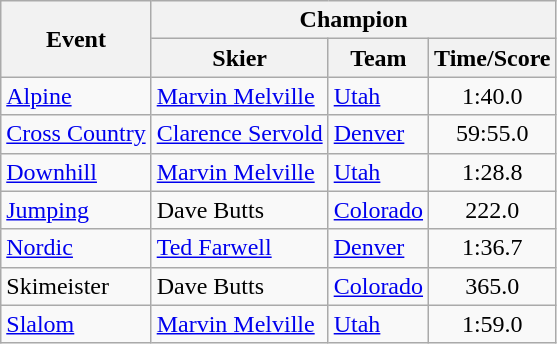<table class="wikitable">
<tr>
<th rowspan="2">Event</th>
<th colspan="3" bgcolor=000000>Champion</th>
</tr>
<tr>
<th>Skier</th>
<th>Team</th>
<th>Time/Score</th>
</tr>
<tr>
<td><a href='#'>Alpine</a></td>
<td><a href='#'>Marvin Melville</a></td>
<td><a href='#'>Utah</a></td>
<td align=center>1:40.0</td>
</tr>
<tr>
<td><a href='#'>Cross Country</a></td>
<td> <a href='#'>Clarence Servold</a> </td>
<td><a href='#'>Denver</a></td>
<td align=center>59:55.0</td>
</tr>
<tr>
<td><a href='#'>Downhill</a></td>
<td><a href='#'>Marvin Melville</a></td>
<td><a href='#'>Utah</a></td>
<td align=center>1:28.8</td>
</tr>
<tr>
<td><a href='#'>Jumping</a></td>
<td>Dave Butts</td>
<td><a href='#'>Colorado</a></td>
<td align=center>222.0</td>
</tr>
<tr>
<td><a href='#'>Nordic</a></td>
<td><a href='#'>Ted Farwell</a></td>
<td><a href='#'>Denver</a></td>
<td align=center>1:36.7</td>
</tr>
<tr>
<td>Skimeister</td>
<td>Dave Butts</td>
<td><a href='#'>Colorado</a></td>
<td align=center>365.0</td>
</tr>
<tr>
<td><a href='#'>Slalom</a></td>
<td><a href='#'>Marvin Melville</a></td>
<td><a href='#'>Utah</a></td>
<td align=center>1:59.0</td>
</tr>
</table>
